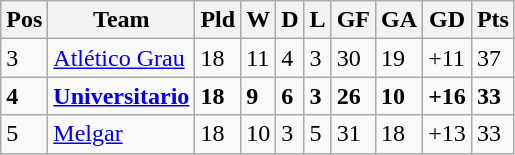<table class="wikitable">
<tr>
<th><strong>Pos</strong></th>
<th><strong>Team</strong></th>
<th><strong>Pld</strong></th>
<th><strong>W</strong></th>
<th>D</th>
<th>L</th>
<th>GF</th>
<th>GA</th>
<th>GD</th>
<th>Pts</th>
</tr>
<tr>
<td>3</td>
<td><a href='#'>Atlético Grau</a></td>
<td>18</td>
<td>11</td>
<td>4</td>
<td>3</td>
<td>30</td>
<td>19</td>
<td>+11</td>
<td>37</td>
</tr>
<tr>
<td><strong>4</strong></td>
<td><a href='#'><strong>Universitario</strong></a></td>
<td><strong>18</strong></td>
<td><strong>9</strong></td>
<td><strong>6</strong></td>
<td><strong>3</strong></td>
<td><strong>26</strong></td>
<td><strong>10</strong></td>
<td><strong>+16</strong></td>
<td><strong>33</strong></td>
</tr>
<tr>
<td>5</td>
<td><a href='#'>Melgar</a></td>
<td>18</td>
<td>10</td>
<td>3</td>
<td>5</td>
<td>31</td>
<td>18</td>
<td>+13</td>
<td>33</td>
</tr>
</table>
